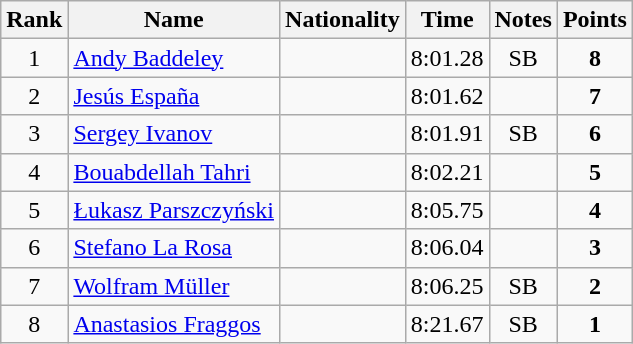<table class="wikitable sortable" style="text-align:center">
<tr>
<th>Rank</th>
<th>Name</th>
<th>Nationality</th>
<th>Time</th>
<th>Notes</th>
<th>Points</th>
</tr>
<tr>
<td>1</td>
<td align=left><a href='#'>Andy Baddeley</a></td>
<td align=left></td>
<td>8:01.28</td>
<td>SB</td>
<td><strong>8</strong></td>
</tr>
<tr>
<td>2</td>
<td align=left><a href='#'>Jesús España</a></td>
<td align=left></td>
<td>8:01.62</td>
<td></td>
<td><strong>7</strong></td>
</tr>
<tr>
<td>3</td>
<td align=left><a href='#'>Sergey Ivanov</a></td>
<td align=left></td>
<td>8:01.91</td>
<td>SB</td>
<td><strong>6</strong></td>
</tr>
<tr>
<td>4</td>
<td align=left><a href='#'>Bouabdellah Tahri</a></td>
<td align=left></td>
<td>8:02.21</td>
<td></td>
<td><strong>5</strong></td>
</tr>
<tr>
<td>5</td>
<td align=left><a href='#'>Łukasz Parszczyński</a></td>
<td align=left></td>
<td>8:05.75</td>
<td></td>
<td><strong>4</strong></td>
</tr>
<tr>
<td>6</td>
<td align=left><a href='#'>Stefano La Rosa</a></td>
<td align=left></td>
<td>8:06.04</td>
<td></td>
<td><strong>3</strong></td>
</tr>
<tr>
<td>7</td>
<td align=left><a href='#'>Wolfram Müller</a></td>
<td align=left></td>
<td>8:06.25</td>
<td>SB</td>
<td><strong>2</strong></td>
</tr>
<tr>
<td>8</td>
<td align=left><a href='#'>Anastasios Fraggos</a></td>
<td align=left></td>
<td>8:21.67</td>
<td>SB</td>
<td><strong>1</strong></td>
</tr>
</table>
